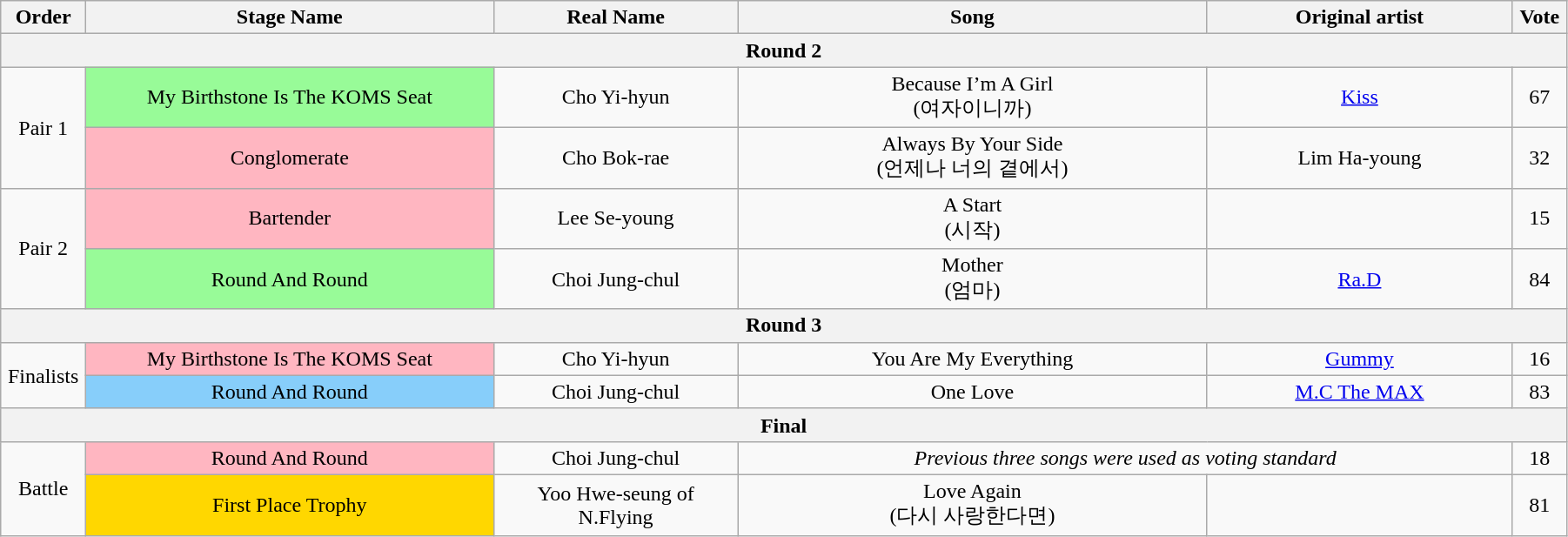<table class="wikitable" style="text-align:center; width:95%;">
<tr>
<th style="width:1%">Order</th>
<th style="width:20%;">Stage Name</th>
<th style="width:12%">Real Name</th>
<th style="width:23%;">Song</th>
<th style="width:15%;">Original artist</th>
<th style="width:1%;">Vote</th>
</tr>
<tr>
<th colspan=6>Round 2</th>
</tr>
<tr>
<td rowspan=2>Pair 1</td>
<td bgcolor="palegreen">My Birthstone Is The KOMS Seat</td>
<td>Cho Yi-hyun</td>
<td>Because I’m A Girl<br>(여자이니까)</td>
<td><a href='#'>Kiss</a></td>
<td>67</td>
</tr>
<tr>
<td bgcolor="lightpink">Conglomerate</td>
<td>Cho Bok-rae</td>
<td>Always By Your Side<br>(언제나 너의 곁에서)</td>
<td>Lim Ha-young</td>
<td>32</td>
</tr>
<tr>
<td rowspan=2>Pair 2</td>
<td bgcolor="lightpink">Bartender</td>
<td>Lee Se-young</td>
<td>A Start<br>(시작)</td>
<td></td>
<td>15</td>
</tr>
<tr>
<td bgcolor="palegreen">Round And Round</td>
<td>Choi Jung-chul</td>
<td>Mother<br>(엄마)</td>
<td><a href='#'>Ra.D</a></td>
<td>84</td>
</tr>
<tr>
<th colspan=6>Round 3</th>
</tr>
<tr>
<td rowspan=2>Finalists</td>
<td bgcolor="lightpink">My Birthstone Is The KOMS Seat</td>
<td>Cho Yi-hyun</td>
<td>You Are My Everything</td>
<td><a href='#'>Gummy</a></td>
<td>16</td>
</tr>
<tr>
<td bgcolor="lightskyblue">Round And Round</td>
<td>Choi Jung-chul</td>
<td>One Love</td>
<td><a href='#'>M.C The MAX</a></td>
<td>83</td>
</tr>
<tr>
<th colspan=6>Final</th>
</tr>
<tr>
<td rowspan=2>Battle</td>
<td bgcolor="lightpink">Round And Round</td>
<td>Choi Jung-chul</td>
<td colspan=2><em>Previous three songs were used as voting standard</em></td>
<td>18</td>
</tr>
<tr>
<td bgcolor="gold">First Place Trophy</td>
<td>Yoo Hwe-seung of N.Flying</td>
<td>Love Again<br>(다시 사랑한다면)</td>
<td></td>
<td>81</td>
</tr>
</table>
